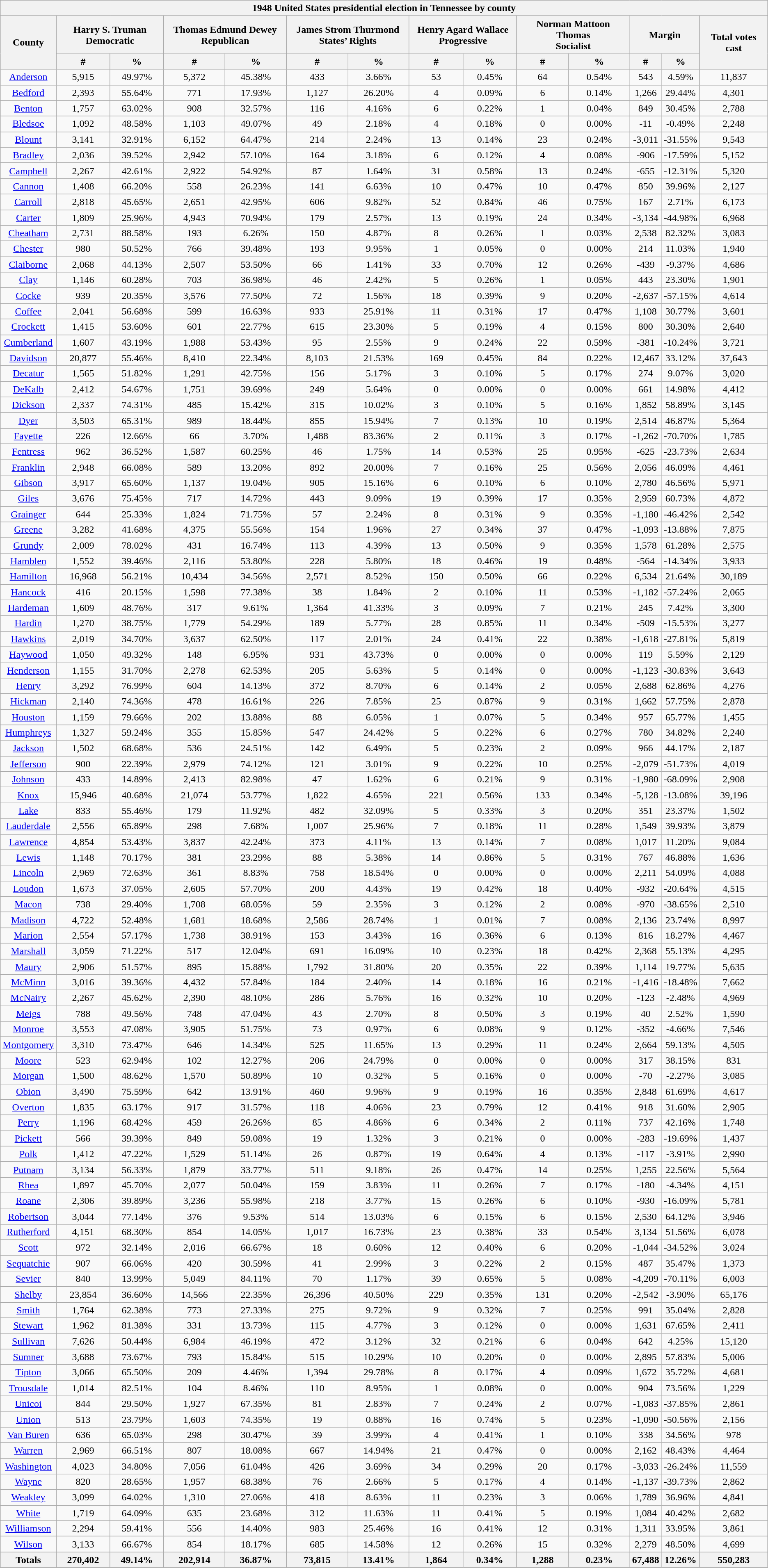<table class="wikitable sortable mw-collapsible mw-collapsed" style="text-align:center;">
<tr>
<th colspan="14">1948 United States presidential election in Tennessee by county</th>
</tr>
<tr>
<th rowspan="2">County</th>
<th colspan="2">Harry S. Truman<br>Democratic</th>
<th colspan="2">Thomas Edmund Dewey<br>Republican</th>
<th colspan="2">James Strom Thurmond<br>States’ Rights</th>
<th colspan="2">Henry Agard Wallace<br>Progressive</th>
<th colspan="2">Norman Mattoon Thomas<br>Socialist</th>
<th colspan="2">Margin</th>
<th rowspan="2">Total votes cast</th>
</tr>
<tr>
<th width="7%" data-sort-type="number">#</th>
<th width="7%" data-sort-type="number">%</th>
<th width="8%" data-sort-type="number">#</th>
<th width="8%" data-sort-type="number">%</th>
<th width="8%" data-sort-type="number">#</th>
<th width="8%" data-sort-type="number">%</th>
<th width="7%" data-sort-type="number">#</th>
<th width="7%" data-sort-type="number">%</th>
<th data-sort-type="number">#</th>
<th data-sort-type="number">%</th>
<th data-sort-type="number">#</th>
<th data-sort-type="number">%</th>
</tr>
<tr style="text-align:center;">
<td><a href='#'>Anderson</a></td>
<td>5,915</td>
<td>49.97%</td>
<td>5,372</td>
<td>45.38%</td>
<td>433</td>
<td>3.66%</td>
<td>53</td>
<td>0.45%</td>
<td>64</td>
<td>0.54%</td>
<td>543</td>
<td>4.59%</td>
<td>11,837</td>
</tr>
<tr style="text-align:center;">
<td><a href='#'>Bedford</a></td>
<td>2,393</td>
<td>55.64%</td>
<td>771</td>
<td>17.93%</td>
<td>1,127</td>
<td>26.20%</td>
<td>4</td>
<td>0.09%</td>
<td>6</td>
<td>0.14%</td>
<td>1,266</td>
<td>29.44%</td>
<td>4,301</td>
</tr>
<tr style="text-align:center;">
<td><a href='#'>Benton</a></td>
<td>1,757</td>
<td>63.02%</td>
<td>908</td>
<td>32.57%</td>
<td>116</td>
<td>4.16%</td>
<td>6</td>
<td>0.22%</td>
<td>1</td>
<td>0.04%</td>
<td>849</td>
<td>30.45%</td>
<td>2,788</td>
</tr>
<tr style="text-align:center;">
<td><a href='#'>Bledsoe</a></td>
<td>1,092</td>
<td>48.58%</td>
<td>1,103</td>
<td>49.07%</td>
<td>49</td>
<td>2.18%</td>
<td>4</td>
<td>0.18%</td>
<td>0</td>
<td>0.00%</td>
<td>-11</td>
<td>-0.49%</td>
<td>2,248</td>
</tr>
<tr style="text-align:center;">
<td><a href='#'>Blount</a></td>
<td>3,141</td>
<td>32.91%</td>
<td>6,152</td>
<td>64.47%</td>
<td>214</td>
<td>2.24%</td>
<td>13</td>
<td>0.14%</td>
<td>23</td>
<td>0.24%</td>
<td>-3,011</td>
<td>-31.55%</td>
<td>9,543</td>
</tr>
<tr style="text-align:center;">
<td><a href='#'>Bradley</a></td>
<td>2,036</td>
<td>39.52%</td>
<td>2,942</td>
<td>57.10%</td>
<td>164</td>
<td>3.18%</td>
<td>6</td>
<td>0.12%</td>
<td>4</td>
<td>0.08%</td>
<td>-906</td>
<td>-17.59%</td>
<td>5,152</td>
</tr>
<tr style="text-align:center;">
<td><a href='#'>Campbell</a></td>
<td>2,267</td>
<td>42.61%</td>
<td>2,922</td>
<td>54.92%</td>
<td>87</td>
<td>1.64%</td>
<td>31</td>
<td>0.58%</td>
<td>13</td>
<td>0.24%</td>
<td>-655</td>
<td>-12.31%</td>
<td>5,320</td>
</tr>
<tr style="text-align:center;">
<td><a href='#'>Cannon</a></td>
<td>1,408</td>
<td>66.20%</td>
<td>558</td>
<td>26.23%</td>
<td>141</td>
<td>6.63%</td>
<td>10</td>
<td>0.47%</td>
<td>10</td>
<td>0.47%</td>
<td>850</td>
<td>39.96%</td>
<td>2,127</td>
</tr>
<tr style="text-align:center;">
<td><a href='#'>Carroll</a></td>
<td>2,818</td>
<td>45.65%</td>
<td>2,651</td>
<td>42.95%</td>
<td>606</td>
<td>9.82%</td>
<td>52</td>
<td>0.84%</td>
<td>46</td>
<td>0.75%</td>
<td>167</td>
<td>2.71%</td>
<td>6,173</td>
</tr>
<tr style="text-align:center;">
<td><a href='#'>Carter</a></td>
<td>1,809</td>
<td>25.96%</td>
<td>4,943</td>
<td>70.94%</td>
<td>179</td>
<td>2.57%</td>
<td>13</td>
<td>0.19%</td>
<td>24</td>
<td>0.34%</td>
<td>-3,134</td>
<td>-44.98%</td>
<td>6,968</td>
</tr>
<tr style="text-align:center;">
<td><a href='#'>Cheatham</a></td>
<td>2,731</td>
<td>88.58%</td>
<td>193</td>
<td>6.26%</td>
<td>150</td>
<td>4.87%</td>
<td>8</td>
<td>0.26%</td>
<td>1</td>
<td>0.03%</td>
<td>2,538</td>
<td>82.32%</td>
<td>3,083</td>
</tr>
<tr style="text-align:center;">
<td><a href='#'>Chester</a></td>
<td>980</td>
<td>50.52%</td>
<td>766</td>
<td>39.48%</td>
<td>193</td>
<td>9.95%</td>
<td>1</td>
<td>0.05%</td>
<td>0</td>
<td>0.00%</td>
<td>214</td>
<td>11.03%</td>
<td>1,940</td>
</tr>
<tr style="text-align:center;">
<td><a href='#'>Claiborne</a></td>
<td>2,068</td>
<td>44.13%</td>
<td>2,507</td>
<td>53.50%</td>
<td>66</td>
<td>1.41%</td>
<td>33</td>
<td>0.70%</td>
<td>12</td>
<td>0.26%</td>
<td>-439</td>
<td>-9.37%</td>
<td>4,686</td>
</tr>
<tr style="text-align:center;">
<td><a href='#'>Clay</a></td>
<td>1,146</td>
<td>60.28%</td>
<td>703</td>
<td>36.98%</td>
<td>46</td>
<td>2.42%</td>
<td>5</td>
<td>0.26%</td>
<td>1</td>
<td>0.05%</td>
<td>443</td>
<td>23.30%</td>
<td>1,901</td>
</tr>
<tr style="text-align:center;">
<td><a href='#'>Cocke</a></td>
<td>939</td>
<td>20.35%</td>
<td>3,576</td>
<td>77.50%</td>
<td>72</td>
<td>1.56%</td>
<td>18</td>
<td>0.39%</td>
<td>9</td>
<td>0.20%</td>
<td>-2,637</td>
<td>-57.15%</td>
<td>4,614</td>
</tr>
<tr style="text-align:center;">
<td><a href='#'>Coffee</a></td>
<td>2,041</td>
<td>56.68%</td>
<td>599</td>
<td>16.63%</td>
<td>933</td>
<td>25.91%</td>
<td>11</td>
<td>0.31%</td>
<td>17</td>
<td>0.47%</td>
<td>1,108</td>
<td>30.77%</td>
<td>3,601</td>
</tr>
<tr style="text-align:center;">
<td><a href='#'>Crockett</a></td>
<td>1,415</td>
<td>53.60%</td>
<td>601</td>
<td>22.77%</td>
<td>615</td>
<td>23.30%</td>
<td>5</td>
<td>0.19%</td>
<td>4</td>
<td>0.15%</td>
<td>800</td>
<td>30.30%</td>
<td>2,640</td>
</tr>
<tr style="text-align:center;">
<td><a href='#'>Cumberland</a></td>
<td>1,607</td>
<td>43.19%</td>
<td>1,988</td>
<td>53.43%</td>
<td>95</td>
<td>2.55%</td>
<td>9</td>
<td>0.24%</td>
<td>22</td>
<td>0.59%</td>
<td>-381</td>
<td>-10.24%</td>
<td>3,721</td>
</tr>
<tr style="text-align:center;">
<td><a href='#'>Davidson</a></td>
<td>20,877</td>
<td>55.46%</td>
<td>8,410</td>
<td>22.34%</td>
<td>8,103</td>
<td>21.53%</td>
<td>169</td>
<td>0.45%</td>
<td>84</td>
<td>0.22%</td>
<td>12,467</td>
<td>33.12%</td>
<td>37,643</td>
</tr>
<tr style="text-align:center;">
<td><a href='#'>Decatur</a></td>
<td>1,565</td>
<td>51.82%</td>
<td>1,291</td>
<td>42.75%</td>
<td>156</td>
<td>5.17%</td>
<td>3</td>
<td>0.10%</td>
<td>5</td>
<td>0.17%</td>
<td>274</td>
<td>9.07%</td>
<td>3,020</td>
</tr>
<tr style="text-align:center;">
<td><a href='#'>DeKalb</a></td>
<td>2,412</td>
<td>54.67%</td>
<td>1,751</td>
<td>39.69%</td>
<td>249</td>
<td>5.64%</td>
<td>0</td>
<td>0.00%</td>
<td>0</td>
<td>0.00%</td>
<td>661</td>
<td>14.98%</td>
<td>4,412</td>
</tr>
<tr style="text-align:center;">
<td><a href='#'>Dickson</a></td>
<td>2,337</td>
<td>74.31%</td>
<td>485</td>
<td>15.42%</td>
<td>315</td>
<td>10.02%</td>
<td>3</td>
<td>0.10%</td>
<td>5</td>
<td>0.16%</td>
<td>1,852</td>
<td>58.89%</td>
<td>3,145</td>
</tr>
<tr style="text-align:center;">
<td><a href='#'>Dyer</a></td>
<td>3,503</td>
<td>65.31%</td>
<td>989</td>
<td>18.44%</td>
<td>855</td>
<td>15.94%</td>
<td>7</td>
<td>0.13%</td>
<td>10</td>
<td>0.19%</td>
<td>2,514</td>
<td>46.87%</td>
<td>5,364</td>
</tr>
<tr style="text-align:center;">
<td><a href='#'>Fayette</a></td>
<td>226</td>
<td>12.66%</td>
<td>66</td>
<td>3.70%</td>
<td>1,488</td>
<td>83.36%</td>
<td>2</td>
<td>0.11%</td>
<td>3</td>
<td>0.17%</td>
<td>-1,262</td>
<td>-70.70%</td>
<td>1,785</td>
</tr>
<tr style="text-align:center;">
<td><a href='#'>Fentress</a></td>
<td>962</td>
<td>36.52%</td>
<td>1,587</td>
<td>60.25%</td>
<td>46</td>
<td>1.75%</td>
<td>14</td>
<td>0.53%</td>
<td>25</td>
<td>0.95%</td>
<td>-625</td>
<td>-23.73%</td>
<td>2,634</td>
</tr>
<tr style="text-align:center;">
<td><a href='#'>Franklin</a></td>
<td>2,948</td>
<td>66.08%</td>
<td>589</td>
<td>13.20%</td>
<td>892</td>
<td>20.00%</td>
<td>7</td>
<td>0.16%</td>
<td>25</td>
<td>0.56%</td>
<td>2,056</td>
<td>46.09%</td>
<td>4,461</td>
</tr>
<tr style="text-align:center;">
<td><a href='#'>Gibson</a></td>
<td>3,917</td>
<td>65.60%</td>
<td>1,137</td>
<td>19.04%</td>
<td>905</td>
<td>15.16%</td>
<td>6</td>
<td>0.10%</td>
<td>6</td>
<td>0.10%</td>
<td>2,780</td>
<td>46.56%</td>
<td>5,971</td>
</tr>
<tr style="text-align:center;">
<td><a href='#'>Giles</a></td>
<td>3,676</td>
<td>75.45%</td>
<td>717</td>
<td>14.72%</td>
<td>443</td>
<td>9.09%</td>
<td>19</td>
<td>0.39%</td>
<td>17</td>
<td>0.35%</td>
<td>2,959</td>
<td>60.73%</td>
<td>4,872</td>
</tr>
<tr style="text-align:center;">
<td><a href='#'>Grainger</a></td>
<td>644</td>
<td>25.33%</td>
<td>1,824</td>
<td>71.75%</td>
<td>57</td>
<td>2.24%</td>
<td>8</td>
<td>0.31%</td>
<td>9</td>
<td>0.35%</td>
<td>-1,180</td>
<td>-46.42%</td>
<td>2,542</td>
</tr>
<tr style="text-align:center;">
<td><a href='#'>Greene</a></td>
<td>3,282</td>
<td>41.68%</td>
<td>4,375</td>
<td>55.56%</td>
<td>154</td>
<td>1.96%</td>
<td>27</td>
<td>0.34%</td>
<td>37</td>
<td>0.47%</td>
<td>-1,093</td>
<td>-13.88%</td>
<td>7,875</td>
</tr>
<tr style="text-align:center;">
<td><a href='#'>Grundy</a></td>
<td>2,009</td>
<td>78.02%</td>
<td>431</td>
<td>16.74%</td>
<td>113</td>
<td>4.39%</td>
<td>13</td>
<td>0.50%</td>
<td>9</td>
<td>0.35%</td>
<td>1,578</td>
<td>61.28%</td>
<td>2,575</td>
</tr>
<tr style="text-align:center;">
<td><a href='#'>Hamblen</a></td>
<td>1,552</td>
<td>39.46%</td>
<td>2,116</td>
<td>53.80%</td>
<td>228</td>
<td>5.80%</td>
<td>18</td>
<td>0.46%</td>
<td>19</td>
<td>0.48%</td>
<td>-564</td>
<td>-14.34%</td>
<td>3,933</td>
</tr>
<tr style="text-align:center;">
<td><a href='#'>Hamilton</a></td>
<td>16,968</td>
<td>56.21%</td>
<td>10,434</td>
<td>34.56%</td>
<td>2,571</td>
<td>8.52%</td>
<td>150</td>
<td>0.50%</td>
<td>66</td>
<td>0.22%</td>
<td>6,534</td>
<td>21.64%</td>
<td>30,189</td>
</tr>
<tr style="text-align:center;">
<td><a href='#'>Hancock</a></td>
<td>416</td>
<td>20.15%</td>
<td>1,598</td>
<td>77.38%</td>
<td>38</td>
<td>1.84%</td>
<td>2</td>
<td>0.10%</td>
<td>11</td>
<td>0.53%</td>
<td>-1,182</td>
<td>-57.24%</td>
<td>2,065</td>
</tr>
<tr style="text-align:center;">
<td><a href='#'>Hardeman</a></td>
<td>1,609</td>
<td>48.76%</td>
<td>317</td>
<td>9.61%</td>
<td>1,364</td>
<td>41.33%</td>
<td>3</td>
<td>0.09%</td>
<td>7</td>
<td>0.21%</td>
<td>245</td>
<td>7.42%</td>
<td>3,300</td>
</tr>
<tr style="text-align:center;">
<td><a href='#'>Hardin</a></td>
<td>1,270</td>
<td>38.75%</td>
<td>1,779</td>
<td>54.29%</td>
<td>189</td>
<td>5.77%</td>
<td>28</td>
<td>0.85%</td>
<td>11</td>
<td>0.34%</td>
<td>-509</td>
<td>-15.53%</td>
<td>3,277</td>
</tr>
<tr style="text-align:center;">
<td><a href='#'>Hawkins</a></td>
<td>2,019</td>
<td>34.70%</td>
<td>3,637</td>
<td>62.50%</td>
<td>117</td>
<td>2.01%</td>
<td>24</td>
<td>0.41%</td>
<td>22</td>
<td>0.38%</td>
<td>-1,618</td>
<td>-27.81%</td>
<td>5,819</td>
</tr>
<tr style="text-align:center;">
<td><a href='#'>Haywood</a></td>
<td>1,050</td>
<td>49.32%</td>
<td>148</td>
<td>6.95%</td>
<td>931</td>
<td>43.73%</td>
<td>0</td>
<td>0.00%</td>
<td>0</td>
<td>0.00%</td>
<td>119</td>
<td>5.59%</td>
<td>2,129</td>
</tr>
<tr style="text-align:center;">
<td><a href='#'>Henderson</a></td>
<td>1,155</td>
<td>31.70%</td>
<td>2,278</td>
<td>62.53%</td>
<td>205</td>
<td>5.63%</td>
<td>5</td>
<td>0.14%</td>
<td>0</td>
<td>0.00%</td>
<td>-1,123</td>
<td>-30.83%</td>
<td>3,643</td>
</tr>
<tr style="text-align:center;">
<td><a href='#'>Henry</a></td>
<td>3,292</td>
<td>76.99%</td>
<td>604</td>
<td>14.13%</td>
<td>372</td>
<td>8.70%</td>
<td>6</td>
<td>0.14%</td>
<td>2</td>
<td>0.05%</td>
<td>2,688</td>
<td>62.86%</td>
<td>4,276</td>
</tr>
<tr style="text-align:center;">
<td><a href='#'>Hickman</a></td>
<td>2,140</td>
<td>74.36%</td>
<td>478</td>
<td>16.61%</td>
<td>226</td>
<td>7.85%</td>
<td>25</td>
<td>0.87%</td>
<td>9</td>
<td>0.31%</td>
<td>1,662</td>
<td>57.75%</td>
<td>2,878</td>
</tr>
<tr style="text-align:center;">
<td><a href='#'>Houston</a></td>
<td>1,159</td>
<td>79.66%</td>
<td>202</td>
<td>13.88%</td>
<td>88</td>
<td>6.05%</td>
<td>1</td>
<td>0.07%</td>
<td>5</td>
<td>0.34%</td>
<td>957</td>
<td>65.77%</td>
<td>1,455</td>
</tr>
<tr style="text-align:center;">
<td><a href='#'>Humphreys</a></td>
<td>1,327</td>
<td>59.24%</td>
<td>355</td>
<td>15.85%</td>
<td>547</td>
<td>24.42%</td>
<td>5</td>
<td>0.22%</td>
<td>6</td>
<td>0.27%</td>
<td>780</td>
<td>34.82%</td>
<td>2,240</td>
</tr>
<tr style="text-align:center;">
<td><a href='#'>Jackson</a></td>
<td>1,502</td>
<td>68.68%</td>
<td>536</td>
<td>24.51%</td>
<td>142</td>
<td>6.49%</td>
<td>5</td>
<td>0.23%</td>
<td>2</td>
<td>0.09%</td>
<td>966</td>
<td>44.17%</td>
<td>2,187</td>
</tr>
<tr style="text-align:center;">
<td><a href='#'>Jefferson</a></td>
<td>900</td>
<td>22.39%</td>
<td>2,979</td>
<td>74.12%</td>
<td>121</td>
<td>3.01%</td>
<td>9</td>
<td>0.22%</td>
<td>10</td>
<td>0.25%</td>
<td>-2,079</td>
<td>-51.73%</td>
<td>4,019</td>
</tr>
<tr style="text-align:center;">
<td><a href='#'>Johnson</a></td>
<td>433</td>
<td>14.89%</td>
<td>2,413</td>
<td>82.98%</td>
<td>47</td>
<td>1.62%</td>
<td>6</td>
<td>0.21%</td>
<td>9</td>
<td>0.31%</td>
<td>-1,980</td>
<td>-68.09%</td>
<td>2,908</td>
</tr>
<tr style="text-align:center;">
<td><a href='#'>Knox</a></td>
<td>15,946</td>
<td>40.68%</td>
<td>21,074</td>
<td>53.77%</td>
<td>1,822</td>
<td>4.65%</td>
<td>221</td>
<td>0.56%</td>
<td>133</td>
<td>0.34%</td>
<td>-5,128</td>
<td>-13.08%</td>
<td>39,196</td>
</tr>
<tr style="text-align:center;">
<td><a href='#'>Lake</a></td>
<td>833</td>
<td>55.46%</td>
<td>179</td>
<td>11.92%</td>
<td>482</td>
<td>32.09%</td>
<td>5</td>
<td>0.33%</td>
<td>3</td>
<td>0.20%</td>
<td>351</td>
<td>23.37%</td>
<td>1,502</td>
</tr>
<tr style="text-align:center;">
<td><a href='#'>Lauderdale</a></td>
<td>2,556</td>
<td>65.89%</td>
<td>298</td>
<td>7.68%</td>
<td>1,007</td>
<td>25.96%</td>
<td>7</td>
<td>0.18%</td>
<td>11</td>
<td>0.28%</td>
<td>1,549</td>
<td>39.93%</td>
<td>3,879</td>
</tr>
<tr style="text-align:center;">
<td><a href='#'>Lawrence</a></td>
<td>4,854</td>
<td>53.43%</td>
<td>3,837</td>
<td>42.24%</td>
<td>373</td>
<td>4.11%</td>
<td>13</td>
<td>0.14%</td>
<td>7</td>
<td>0.08%</td>
<td>1,017</td>
<td>11.20%</td>
<td>9,084</td>
</tr>
<tr style="text-align:center;">
<td><a href='#'>Lewis</a></td>
<td>1,148</td>
<td>70.17%</td>
<td>381</td>
<td>23.29%</td>
<td>88</td>
<td>5.38%</td>
<td>14</td>
<td>0.86%</td>
<td>5</td>
<td>0.31%</td>
<td>767</td>
<td>46.88%</td>
<td>1,636</td>
</tr>
<tr style="text-align:center;">
<td><a href='#'>Lincoln</a></td>
<td>2,969</td>
<td>72.63%</td>
<td>361</td>
<td>8.83%</td>
<td>758</td>
<td>18.54%</td>
<td>0</td>
<td>0.00%</td>
<td>0</td>
<td>0.00%</td>
<td>2,211</td>
<td>54.09%</td>
<td>4,088</td>
</tr>
<tr style="text-align:center;">
<td><a href='#'>Loudon</a></td>
<td>1,673</td>
<td>37.05%</td>
<td>2,605</td>
<td>57.70%</td>
<td>200</td>
<td>4.43%</td>
<td>19</td>
<td>0.42%</td>
<td>18</td>
<td>0.40%</td>
<td>-932</td>
<td>-20.64%</td>
<td>4,515</td>
</tr>
<tr style="text-align:center;">
<td><a href='#'>Macon</a></td>
<td>738</td>
<td>29.40%</td>
<td>1,708</td>
<td>68.05%</td>
<td>59</td>
<td>2.35%</td>
<td>3</td>
<td>0.12%</td>
<td>2</td>
<td>0.08%</td>
<td>-970</td>
<td>-38.65%</td>
<td>2,510</td>
</tr>
<tr style="text-align:center;">
<td><a href='#'>Madison</a></td>
<td>4,722</td>
<td>52.48%</td>
<td>1,681</td>
<td>18.68%</td>
<td>2,586</td>
<td>28.74%</td>
<td>1</td>
<td>0.01%</td>
<td>7</td>
<td>0.08%</td>
<td>2,136</td>
<td>23.74%</td>
<td>8,997</td>
</tr>
<tr style="text-align:center;">
<td><a href='#'>Marion</a></td>
<td>2,554</td>
<td>57.17%</td>
<td>1,738</td>
<td>38.91%</td>
<td>153</td>
<td>3.43%</td>
<td>16</td>
<td>0.36%</td>
<td>6</td>
<td>0.13%</td>
<td>816</td>
<td>18.27%</td>
<td>4,467</td>
</tr>
<tr style="text-align:center;">
<td><a href='#'>Marshall</a></td>
<td>3,059</td>
<td>71.22%</td>
<td>517</td>
<td>12.04%</td>
<td>691</td>
<td>16.09%</td>
<td>10</td>
<td>0.23%</td>
<td>18</td>
<td>0.42%</td>
<td>2,368</td>
<td>55.13%</td>
<td>4,295</td>
</tr>
<tr style="text-align:center;">
<td><a href='#'>Maury</a></td>
<td>2,906</td>
<td>51.57%</td>
<td>895</td>
<td>15.88%</td>
<td>1,792</td>
<td>31.80%</td>
<td>20</td>
<td>0.35%</td>
<td>22</td>
<td>0.39%</td>
<td>1,114</td>
<td>19.77%</td>
<td>5,635</td>
</tr>
<tr style="text-align:center;">
<td><a href='#'>McMinn</a></td>
<td>3,016</td>
<td>39.36%</td>
<td>4,432</td>
<td>57.84%</td>
<td>184</td>
<td>2.40%</td>
<td>14</td>
<td>0.18%</td>
<td>16</td>
<td>0.21%</td>
<td>-1,416</td>
<td>-18.48%</td>
<td>7,662</td>
</tr>
<tr style="text-align:center;">
<td><a href='#'>McNairy</a></td>
<td>2,267</td>
<td>45.62%</td>
<td>2,390</td>
<td>48.10%</td>
<td>286</td>
<td>5.76%</td>
<td>16</td>
<td>0.32%</td>
<td>10</td>
<td>0.20%</td>
<td>-123</td>
<td>-2.48%</td>
<td>4,969</td>
</tr>
<tr style="text-align:center;">
<td><a href='#'>Meigs</a></td>
<td>788</td>
<td>49.56%</td>
<td>748</td>
<td>47.04%</td>
<td>43</td>
<td>2.70%</td>
<td>8</td>
<td>0.50%</td>
<td>3</td>
<td>0.19%</td>
<td>40</td>
<td>2.52%</td>
<td>1,590</td>
</tr>
<tr style="text-align:center;">
<td><a href='#'>Monroe</a></td>
<td>3,553</td>
<td>47.08%</td>
<td>3,905</td>
<td>51.75%</td>
<td>73</td>
<td>0.97%</td>
<td>6</td>
<td>0.08%</td>
<td>9</td>
<td>0.12%</td>
<td>-352</td>
<td>-4.66%</td>
<td>7,546</td>
</tr>
<tr style="text-align:center;">
<td><a href='#'>Montgomery</a></td>
<td>3,310</td>
<td>73.47%</td>
<td>646</td>
<td>14.34%</td>
<td>525</td>
<td>11.65%</td>
<td>13</td>
<td>0.29%</td>
<td>11</td>
<td>0.24%</td>
<td>2,664</td>
<td>59.13%</td>
<td>4,505</td>
</tr>
<tr style="text-align:center;">
<td><a href='#'>Moore</a></td>
<td>523</td>
<td>62.94%</td>
<td>102</td>
<td>12.27%</td>
<td>206</td>
<td>24.79%</td>
<td>0</td>
<td>0.00%</td>
<td>0</td>
<td>0.00%</td>
<td>317</td>
<td>38.15%</td>
<td>831</td>
</tr>
<tr style="text-align:center;">
<td><a href='#'>Morgan</a></td>
<td>1,500</td>
<td>48.62%</td>
<td>1,570</td>
<td>50.89%</td>
<td>10</td>
<td>0.32%</td>
<td>5</td>
<td>0.16%</td>
<td>0</td>
<td>0.00%</td>
<td>-70</td>
<td>-2.27%</td>
<td>3,085</td>
</tr>
<tr style="text-align:center;">
<td><a href='#'>Obion</a></td>
<td>3,490</td>
<td>75.59%</td>
<td>642</td>
<td>13.91%</td>
<td>460</td>
<td>9.96%</td>
<td>9</td>
<td>0.19%</td>
<td>16</td>
<td>0.35%</td>
<td>2,848</td>
<td>61.69%</td>
<td>4,617</td>
</tr>
<tr style="text-align:center;">
<td><a href='#'>Overton</a></td>
<td>1,835</td>
<td>63.17%</td>
<td>917</td>
<td>31.57%</td>
<td>118</td>
<td>4.06%</td>
<td>23</td>
<td>0.79%</td>
<td>12</td>
<td>0.41%</td>
<td>918</td>
<td>31.60%</td>
<td>2,905</td>
</tr>
<tr style="text-align:center;">
<td><a href='#'>Perry</a></td>
<td>1,196</td>
<td>68.42%</td>
<td>459</td>
<td>26.26%</td>
<td>85</td>
<td>4.86%</td>
<td>6</td>
<td>0.34%</td>
<td>2</td>
<td>0.11%</td>
<td>737</td>
<td>42.16%</td>
<td>1,748</td>
</tr>
<tr style="text-align:center;">
<td><a href='#'>Pickett</a></td>
<td>566</td>
<td>39.39%</td>
<td>849</td>
<td>59.08%</td>
<td>19</td>
<td>1.32%</td>
<td>3</td>
<td>0.21%</td>
<td>0</td>
<td>0.00%</td>
<td>-283</td>
<td>-19.69%</td>
<td>1,437</td>
</tr>
<tr style="text-align:center;">
<td><a href='#'>Polk</a></td>
<td>1,412</td>
<td>47.22%</td>
<td>1,529</td>
<td>51.14%</td>
<td>26</td>
<td>0.87%</td>
<td>19</td>
<td>0.64%</td>
<td>4</td>
<td>0.13%</td>
<td>-117</td>
<td>-3.91%</td>
<td>2,990</td>
</tr>
<tr style="text-align:center;">
<td><a href='#'>Putnam</a></td>
<td>3,134</td>
<td>56.33%</td>
<td>1,879</td>
<td>33.77%</td>
<td>511</td>
<td>9.18%</td>
<td>26</td>
<td>0.47%</td>
<td>14</td>
<td>0.25%</td>
<td>1,255</td>
<td>22.56%</td>
<td>5,564</td>
</tr>
<tr style="text-align:center;">
<td><a href='#'>Rhea</a></td>
<td>1,897</td>
<td>45.70%</td>
<td>2,077</td>
<td>50.04%</td>
<td>159</td>
<td>3.83%</td>
<td>11</td>
<td>0.26%</td>
<td>7</td>
<td>0.17%</td>
<td>-180</td>
<td>-4.34%</td>
<td>4,151</td>
</tr>
<tr style="text-align:center;">
<td><a href='#'>Roane</a></td>
<td>2,306</td>
<td>39.89%</td>
<td>3,236</td>
<td>55.98%</td>
<td>218</td>
<td>3.77%</td>
<td>15</td>
<td>0.26%</td>
<td>6</td>
<td>0.10%</td>
<td>-930</td>
<td>-16.09%</td>
<td>5,781</td>
</tr>
<tr style="text-align:center;">
<td><a href='#'>Robertson</a></td>
<td>3,044</td>
<td>77.14%</td>
<td>376</td>
<td>9.53%</td>
<td>514</td>
<td>13.03%</td>
<td>6</td>
<td>0.15%</td>
<td>6</td>
<td>0.15%</td>
<td>2,530</td>
<td>64.12%</td>
<td>3,946</td>
</tr>
<tr style="text-align:center;">
<td><a href='#'>Rutherford</a></td>
<td>4,151</td>
<td>68.30%</td>
<td>854</td>
<td>14.05%</td>
<td>1,017</td>
<td>16.73%</td>
<td>23</td>
<td>0.38%</td>
<td>33</td>
<td>0.54%</td>
<td>3,134</td>
<td>51.56%</td>
<td>6,078</td>
</tr>
<tr style="text-align:center;">
<td><a href='#'>Scott</a></td>
<td>972</td>
<td>32.14%</td>
<td>2,016</td>
<td>66.67%</td>
<td>18</td>
<td>0.60%</td>
<td>12</td>
<td>0.40%</td>
<td>6</td>
<td>0.20%</td>
<td>-1,044</td>
<td>-34.52%</td>
<td>3,024</td>
</tr>
<tr style="text-align:center;">
<td><a href='#'>Sequatchie</a></td>
<td>907</td>
<td>66.06%</td>
<td>420</td>
<td>30.59%</td>
<td>41</td>
<td>2.99%</td>
<td>3</td>
<td>0.22%</td>
<td>2</td>
<td>0.15%</td>
<td>487</td>
<td>35.47%</td>
<td>1,373</td>
</tr>
<tr style="text-align:center;">
<td><a href='#'>Sevier</a></td>
<td>840</td>
<td>13.99%</td>
<td>5,049</td>
<td>84.11%</td>
<td>70</td>
<td>1.17%</td>
<td>39</td>
<td>0.65%</td>
<td>5</td>
<td>0.08%</td>
<td>-4,209</td>
<td>-70.11%</td>
<td>6,003</td>
</tr>
<tr style="text-align:center;">
<td><a href='#'>Shelby</a></td>
<td>23,854</td>
<td>36.60%</td>
<td>14,566</td>
<td>22.35%</td>
<td>26,396</td>
<td>40.50%</td>
<td>229</td>
<td>0.35%</td>
<td>131</td>
<td>0.20%</td>
<td>-2,542</td>
<td>-3.90%</td>
<td>65,176</td>
</tr>
<tr style="text-align:center;">
<td><a href='#'>Smith</a></td>
<td>1,764</td>
<td>62.38%</td>
<td>773</td>
<td>27.33%</td>
<td>275</td>
<td>9.72%</td>
<td>9</td>
<td>0.32%</td>
<td>7</td>
<td>0.25%</td>
<td>991</td>
<td>35.04%</td>
<td>2,828</td>
</tr>
<tr style="text-align:center;">
<td><a href='#'>Stewart</a></td>
<td>1,962</td>
<td>81.38%</td>
<td>331</td>
<td>13.73%</td>
<td>115</td>
<td>4.77%</td>
<td>3</td>
<td>0.12%</td>
<td>0</td>
<td>0.00%</td>
<td>1,631</td>
<td>67.65%</td>
<td>2,411</td>
</tr>
<tr style="text-align:center;">
<td><a href='#'>Sullivan</a></td>
<td>7,626</td>
<td>50.44%</td>
<td>6,984</td>
<td>46.19%</td>
<td>472</td>
<td>3.12%</td>
<td>32</td>
<td>0.21%</td>
<td>6</td>
<td>0.04%</td>
<td>642</td>
<td>4.25%</td>
<td>15,120</td>
</tr>
<tr style="text-align:center;">
<td><a href='#'>Sumner</a></td>
<td>3,688</td>
<td>73.67%</td>
<td>793</td>
<td>15.84%</td>
<td>515</td>
<td>10.29%</td>
<td>10</td>
<td>0.20%</td>
<td>0</td>
<td>0.00%</td>
<td>2,895</td>
<td>57.83%</td>
<td>5,006</td>
</tr>
<tr style="text-align:center;">
<td><a href='#'>Tipton</a></td>
<td>3,066</td>
<td>65.50%</td>
<td>209</td>
<td>4.46%</td>
<td>1,394</td>
<td>29.78%</td>
<td>8</td>
<td>0.17%</td>
<td>4</td>
<td>0.09%</td>
<td>1,672</td>
<td>35.72%</td>
<td>4,681</td>
</tr>
<tr style="text-align:center;">
<td><a href='#'>Trousdale</a></td>
<td>1,014</td>
<td>82.51%</td>
<td>104</td>
<td>8.46%</td>
<td>110</td>
<td>8.95%</td>
<td>1</td>
<td>0.08%</td>
<td>0</td>
<td>0.00%</td>
<td>904</td>
<td>73.56%</td>
<td>1,229</td>
</tr>
<tr style="text-align:center;">
<td><a href='#'>Unicoi</a></td>
<td>844</td>
<td>29.50%</td>
<td>1,927</td>
<td>67.35%</td>
<td>81</td>
<td>2.83%</td>
<td>7</td>
<td>0.24%</td>
<td>2</td>
<td>0.07%</td>
<td>-1,083</td>
<td>-37.85%</td>
<td>2,861</td>
</tr>
<tr style="text-align:center;">
<td><a href='#'>Union</a></td>
<td>513</td>
<td>23.79%</td>
<td>1,603</td>
<td>74.35%</td>
<td>19</td>
<td>0.88%</td>
<td>16</td>
<td>0.74%</td>
<td>5</td>
<td>0.23%</td>
<td>-1,090</td>
<td>-50.56%</td>
<td>2,156</td>
</tr>
<tr style="text-align:center;">
<td><a href='#'>Van Buren</a></td>
<td>636</td>
<td>65.03%</td>
<td>298</td>
<td>30.47%</td>
<td>39</td>
<td>3.99%</td>
<td>4</td>
<td>0.41%</td>
<td>1</td>
<td>0.10%</td>
<td>338</td>
<td>34.56%</td>
<td>978</td>
</tr>
<tr style="text-align:center;">
<td><a href='#'>Warren</a></td>
<td>2,969</td>
<td>66.51%</td>
<td>807</td>
<td>18.08%</td>
<td>667</td>
<td>14.94%</td>
<td>21</td>
<td>0.47%</td>
<td>0</td>
<td>0.00%</td>
<td>2,162</td>
<td>48.43%</td>
<td>4,464</td>
</tr>
<tr style="text-align:center;">
<td><a href='#'>Washington</a></td>
<td>4,023</td>
<td>34.80%</td>
<td>7,056</td>
<td>61.04%</td>
<td>426</td>
<td>3.69%</td>
<td>34</td>
<td>0.29%</td>
<td>20</td>
<td>0.17%</td>
<td>-3,033</td>
<td>-26.24%</td>
<td>11,559</td>
</tr>
<tr style="text-align:center;">
<td><a href='#'>Wayne</a></td>
<td>820</td>
<td>28.65%</td>
<td>1,957</td>
<td>68.38%</td>
<td>76</td>
<td>2.66%</td>
<td>5</td>
<td>0.17%</td>
<td>4</td>
<td>0.14%</td>
<td>-1,137</td>
<td>-39.73%</td>
<td>2,862</td>
</tr>
<tr style="text-align:center;">
<td><a href='#'>Weakley</a></td>
<td>3,099</td>
<td>64.02%</td>
<td>1,310</td>
<td>27.06%</td>
<td>418</td>
<td>8.63%</td>
<td>11</td>
<td>0.23%</td>
<td>3</td>
<td>0.06%</td>
<td>1,789</td>
<td>36.96%</td>
<td>4,841</td>
</tr>
<tr style="text-align:center;">
<td><a href='#'>White</a></td>
<td>1,719</td>
<td>64.09%</td>
<td>635</td>
<td>23.68%</td>
<td>312</td>
<td>11.63%</td>
<td>11</td>
<td>0.41%</td>
<td>5</td>
<td>0.19%</td>
<td>1,084</td>
<td>40.42%</td>
<td>2,682</td>
</tr>
<tr style="text-align:center;">
<td><a href='#'>Williamson</a></td>
<td>2,294</td>
<td>59.41%</td>
<td>556</td>
<td>14.40%</td>
<td>983</td>
<td>25.46%</td>
<td>16</td>
<td>0.41%</td>
<td>12</td>
<td>0.31%</td>
<td>1,311</td>
<td>33.95%</td>
<td>3,861</td>
</tr>
<tr style="text-align:center;">
<td><a href='#'>Wilson</a></td>
<td>3,133</td>
<td>66.67%</td>
<td>854</td>
<td>18.17%</td>
<td>685</td>
<td>14.58%</td>
<td>12</td>
<td>0.26%</td>
<td>15</td>
<td>0.32%</td>
<td>2,279</td>
<td>48.50%</td>
<td>4,699</td>
</tr>
<tr style="text-align:center;">
<th>Totals</th>
<th>270,402</th>
<th>49.14%</th>
<th>202,914</th>
<th>36.87%</th>
<th>73,815</th>
<th>13.41%</th>
<th>1,864</th>
<th>0.34%</th>
<th>1,288</th>
<th>0.23%</th>
<th>67,488</th>
<th>12.26%</th>
<th>550,283</th>
</tr>
</table>
